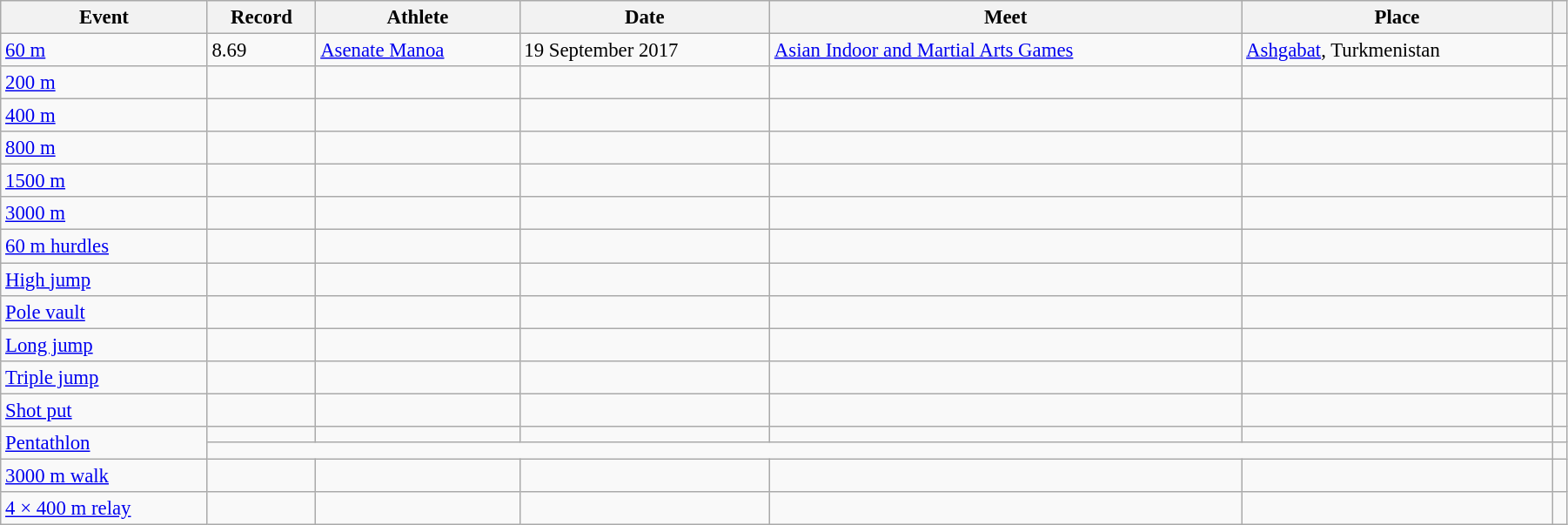<table class="wikitable" style="font-size:95%; width: 95%;">
<tr>
<th>Event</th>
<th>Record</th>
<th>Athlete</th>
<th>Date</th>
<th>Meet</th>
<th>Place</th>
<th></th>
</tr>
<tr>
<td><a href='#'>60 m</a></td>
<td>8.69</td>
<td><a href='#'>Asenate Manoa</a></td>
<td>19 September 2017</td>
<td><a href='#'>Asian Indoor and Martial Arts Games</a></td>
<td><a href='#'>Ashgabat</a>, Turkmenistan</td>
<td></td>
</tr>
<tr>
<td><a href='#'>200 m</a></td>
<td></td>
<td></td>
<td></td>
<td></td>
<td></td>
<td></td>
</tr>
<tr>
<td><a href='#'>400 m</a></td>
<td></td>
<td></td>
<td></td>
<td></td>
<td></td>
<td></td>
</tr>
<tr>
<td><a href='#'>800 m</a></td>
<td></td>
<td></td>
<td></td>
<td></td>
<td></td>
<td></td>
</tr>
<tr>
<td><a href='#'>1500 m</a></td>
<td></td>
<td></td>
<td></td>
<td></td>
<td></td>
<td></td>
</tr>
<tr>
<td><a href='#'>3000 m</a></td>
<td></td>
<td></td>
<td></td>
<td></td>
<td></td>
<td></td>
</tr>
<tr>
<td><a href='#'>60 m hurdles</a></td>
<td></td>
<td></td>
<td></td>
<td></td>
<td></td>
<td></td>
</tr>
<tr>
<td><a href='#'>High jump</a></td>
<td></td>
<td></td>
<td></td>
<td></td>
<td></td>
<td></td>
</tr>
<tr>
<td><a href='#'>Pole vault</a></td>
<td></td>
<td></td>
<td></td>
<td></td>
<td></td>
<td></td>
</tr>
<tr>
<td><a href='#'>Long jump</a></td>
<td></td>
<td></td>
<td></td>
<td></td>
<td></td>
<td></td>
</tr>
<tr>
<td><a href='#'>Triple jump</a></td>
<td></td>
<td></td>
<td></td>
<td></td>
<td></td>
<td></td>
</tr>
<tr>
<td><a href='#'>Shot put</a></td>
<td></td>
<td></td>
<td></td>
<td></td>
<td></td>
<td></td>
</tr>
<tr>
<td rowspan=2><a href='#'>Pentathlon</a></td>
<td></td>
<td></td>
<td></td>
<td></td>
<td></td>
<td></td>
</tr>
<tr>
<td colspan=5></td>
</tr>
<tr>
<td><a href='#'>3000 m walk</a></td>
<td></td>
<td></td>
<td></td>
<td></td>
<td></td>
<td></td>
</tr>
<tr>
<td><a href='#'>4 × 400 m relay</a></td>
<td></td>
<td></td>
<td></td>
<td></td>
<td></td>
<td></td>
</tr>
</table>
